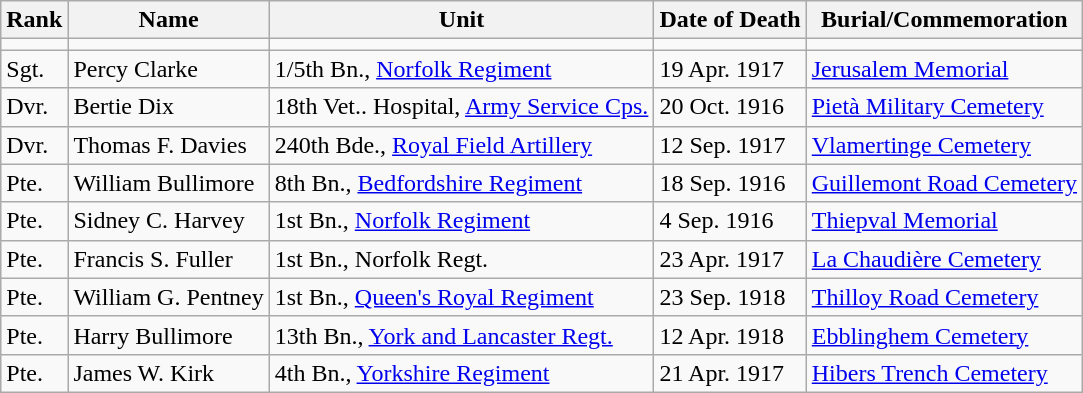<table class="wikitable">
<tr>
<th>Rank</th>
<th>Name</th>
<th>Unit</th>
<th>Date of Death</th>
<th>Burial/Commemoration</th>
</tr>
<tr>
<td></td>
<td></td>
<td></td>
<td></td>
<td></td>
</tr>
<tr>
<td>Sgt.</td>
<td>Percy Clarke</td>
<td>1/5th Bn., <a href='#'>Norfolk Regiment</a></td>
<td>19 Apr. 1917</td>
<td><a href='#'>Jerusalem Memorial</a></td>
</tr>
<tr>
<td>Dvr.</td>
<td>Bertie Dix</td>
<td>18th Vet.. Hospital, <a href='#'>Army Service Cps.</a></td>
<td>20 Oct. 1916</td>
<td><a href='#'>Pietà Military Cemetery</a></td>
</tr>
<tr>
<td>Dvr.</td>
<td>Thomas F. Davies</td>
<td>240th Bde., <a href='#'>Royal Field Artillery</a></td>
<td>12 Sep. 1917</td>
<td><a href='#'>Vlamertinge Cemetery</a></td>
</tr>
<tr>
<td>Pte.</td>
<td>William Bullimore</td>
<td>8th Bn., <a href='#'>Bedfordshire Regiment</a></td>
<td>18 Sep. 1916</td>
<td><a href='#'>Guillemont Road Cemetery</a></td>
</tr>
<tr>
<td>Pte.</td>
<td>Sidney C. Harvey</td>
<td>1st Bn., <a href='#'>Norfolk Regiment</a></td>
<td>4 Sep. 1916</td>
<td><a href='#'>Thiepval Memorial</a></td>
</tr>
<tr>
<td>Pte.</td>
<td>Francis S. Fuller</td>
<td>1st Bn., Norfolk Regt.</td>
<td>23 Apr. 1917</td>
<td><a href='#'>La Chaudière Cemetery</a></td>
</tr>
<tr>
<td>Pte.</td>
<td>William G. Pentney</td>
<td>1st Bn., <a href='#'>Queen's Royal Regiment</a></td>
<td>23 Sep. 1918</td>
<td><a href='#'>Thilloy Road Cemetery</a></td>
</tr>
<tr>
<td>Pte.</td>
<td>Harry Bullimore</td>
<td>13th Bn., <a href='#'>York and Lancaster Regt.</a></td>
<td>12 Apr. 1918</td>
<td><a href='#'>Ebblinghem Cemetery</a></td>
</tr>
<tr>
<td>Pte.</td>
<td>James W. Kirk</td>
<td>4th Bn., <a href='#'>Yorkshire Regiment</a></td>
<td>21 Apr. 1917</td>
<td><a href='#'>Hibers Trench Cemetery</a></td>
</tr>
</table>
